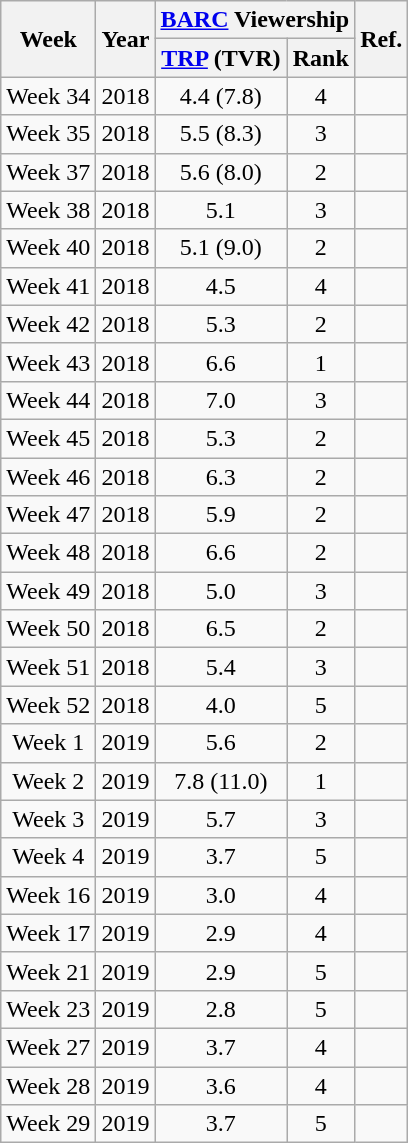<table class="wikitable sortable" style="text-align:center">
<tr>
<th rowspan="2">Week</th>
<th rowspan="2">Year</th>
<th colspan="2"><a href='#'>BARC</a> Viewership</th>
<th rowspan="2">Ref.</th>
</tr>
<tr>
<th><a href='#'>TRP</a> (TVR)</th>
<th>Rank</th>
</tr>
<tr>
<td>Week 34</td>
<td>2018</td>
<td>4.4 (7.8)</td>
<td>4</td>
<td></td>
</tr>
<tr>
<td>Week 35</td>
<td>2018</td>
<td>5.5 (8.3)</td>
<td>3</td>
<td></td>
</tr>
<tr>
<td>Week 37</td>
<td>2018</td>
<td>5.6 (8.0)</td>
<td>2</td>
<td></td>
</tr>
<tr>
<td>Week 38</td>
<td>2018</td>
<td>5.1</td>
<td>3</td>
<td></td>
</tr>
<tr>
<td>Week 40</td>
<td>2018</td>
<td>5.1 (9.0)</td>
<td>2</td>
<td></td>
</tr>
<tr>
<td>Week 41</td>
<td>2018</td>
<td>4.5</td>
<td>4</td>
<td></td>
</tr>
<tr>
<td>Week 42</td>
<td>2018</td>
<td>5.3</td>
<td>2</td>
<td></td>
</tr>
<tr>
<td>Week 43</td>
<td>2018</td>
<td>6.6</td>
<td>1</td>
<td></td>
</tr>
<tr>
<td>Week 44</td>
<td>2018</td>
<td>7.0</td>
<td>3</td>
<td></td>
</tr>
<tr>
<td>Week 45</td>
<td>2018</td>
<td>5.3</td>
<td>2</td>
<td></td>
</tr>
<tr>
<td>Week 46</td>
<td>2018</td>
<td>6.3</td>
<td>2</td>
<td></td>
</tr>
<tr>
<td>Week 47</td>
<td>2018</td>
<td>5.9</td>
<td>2</td>
<td></td>
</tr>
<tr>
<td>Week 48</td>
<td>2018</td>
<td>6.6</td>
<td>2</td>
<td></td>
</tr>
<tr>
<td>Week 49</td>
<td>2018</td>
<td>5.0</td>
<td>3</td>
<td></td>
</tr>
<tr>
<td>Week 50</td>
<td>2018</td>
<td>6.5</td>
<td>2</td>
<td></td>
</tr>
<tr>
<td>Week 51</td>
<td>2018</td>
<td>5.4</td>
<td>3</td>
<td></td>
</tr>
<tr>
<td>Week 52</td>
<td>2018</td>
<td>4.0</td>
<td>5</td>
<td></td>
</tr>
<tr>
<td>Week 1</td>
<td>2019</td>
<td>5.6</td>
<td>2</td>
<td></td>
</tr>
<tr>
<td>Week 2</td>
<td>2019</td>
<td>7.8 (11.0)</td>
<td>1</td>
<td></td>
</tr>
<tr>
<td>Week 3</td>
<td>2019</td>
<td>5.7</td>
<td>3</td>
<td></td>
</tr>
<tr>
<td>Week 4</td>
<td>2019</td>
<td>3.7</td>
<td>5</td>
<td></td>
</tr>
<tr>
<td>Week 16</td>
<td>2019</td>
<td>3.0</td>
<td>4</td>
<td></td>
</tr>
<tr>
<td>Week 17</td>
<td>2019</td>
<td>2.9</td>
<td>4</td>
<td></td>
</tr>
<tr>
<td>Week 21</td>
<td>2019</td>
<td>2.9</td>
<td>5</td>
<td></td>
</tr>
<tr>
<td>Week 23</td>
<td>2019</td>
<td>2.8</td>
<td>5</td>
<td></td>
</tr>
<tr>
<td>Week 27</td>
<td>2019</td>
<td>3.7</td>
<td>4</td>
<td></td>
</tr>
<tr>
<td>Week 28</td>
<td>2019</td>
<td>3.6</td>
<td>4</td>
<td></td>
</tr>
<tr>
<td>Week 29</td>
<td>2019</td>
<td>3.7</td>
<td>5</td>
<td></td>
</tr>
</table>
